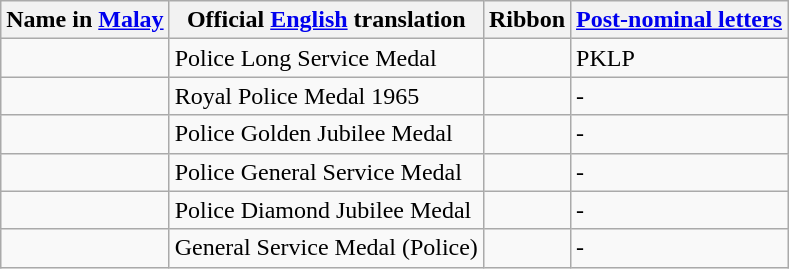<table class="wikitable">
<tr>
<th>Name in <a href='#'>Malay</a></th>
<th>Official <a href='#'>English</a> translation</th>
<th>Ribbon</th>
<th><a href='#'>Post-nominal letters</a></th>
</tr>
<tr>
<td></td>
<td>Police Long Service Medal</td>
<td></td>
<td>PKLP</td>
</tr>
<tr>
<td></td>
<td>Royal Police Medal 1965</td>
<td></td>
<td>-</td>
</tr>
<tr>
<td></td>
<td>Police Golden Jubilee Medal</td>
<td></td>
<td>-</td>
</tr>
<tr>
<td></td>
<td>Police General Service Medal</td>
<td></td>
<td>-</td>
</tr>
<tr>
<td></td>
<td>Police Diamond Jubilee Medal</td>
<td></td>
<td>-</td>
</tr>
<tr>
<td></td>
<td>General Service Medal (Police)</td>
<td></td>
<td>-</td>
</tr>
</table>
